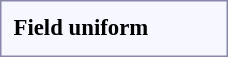<table style="border:1px solid #8888aa; background-color:#f7f8ff; padding:5px; font-size:95%; margin: 0px 12px 12px 0px;">
<tr style="text-align:center;">
<th>Field uniform</th>
<td colspan=2></td>
<td colspan=2></td>
<td colspan=2></td>
<td colspan=2></td>
<td colspan=2></td>
<td colspan=2></td>
<td colspan=2></td>
<td colspan=2></td>
<td colspan=2></td>
<td colspan=3></td>
<td colspan=3></td>
</tr>
<tr style="text-align:center;">
</tr>
</table>
